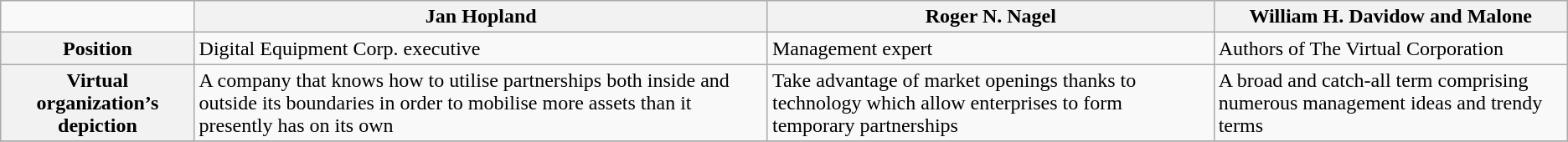<table class="wikitable alternance centre">
<tr>
<td></td>
<th scope="col">Jan Hopland</th>
<th scope="col">Roger N. Nagel</th>
<th scope="col">William H. Davidow and Malone</th>
</tr>
<tr>
<th scope="row">Position</th>
<td>Digital Equipment Corp. executive</td>
<td>Management expert</td>
<td>Authors of The Virtual Corporation</td>
</tr>
<tr>
<th scope="row">Virtual organization’s depiction</th>
<td>A company that knows how to utilise partnerships both inside and outside its boundaries in order to mobilise more assets than it presently has on its own</td>
<td>Take advantage of market openings thanks to technology which allow enterprises to form temporary partnerships</td>
<td>A broad and catch-all term comprising numerous management ideas and trendy terms</td>
</tr>
<tr>
</tr>
</table>
